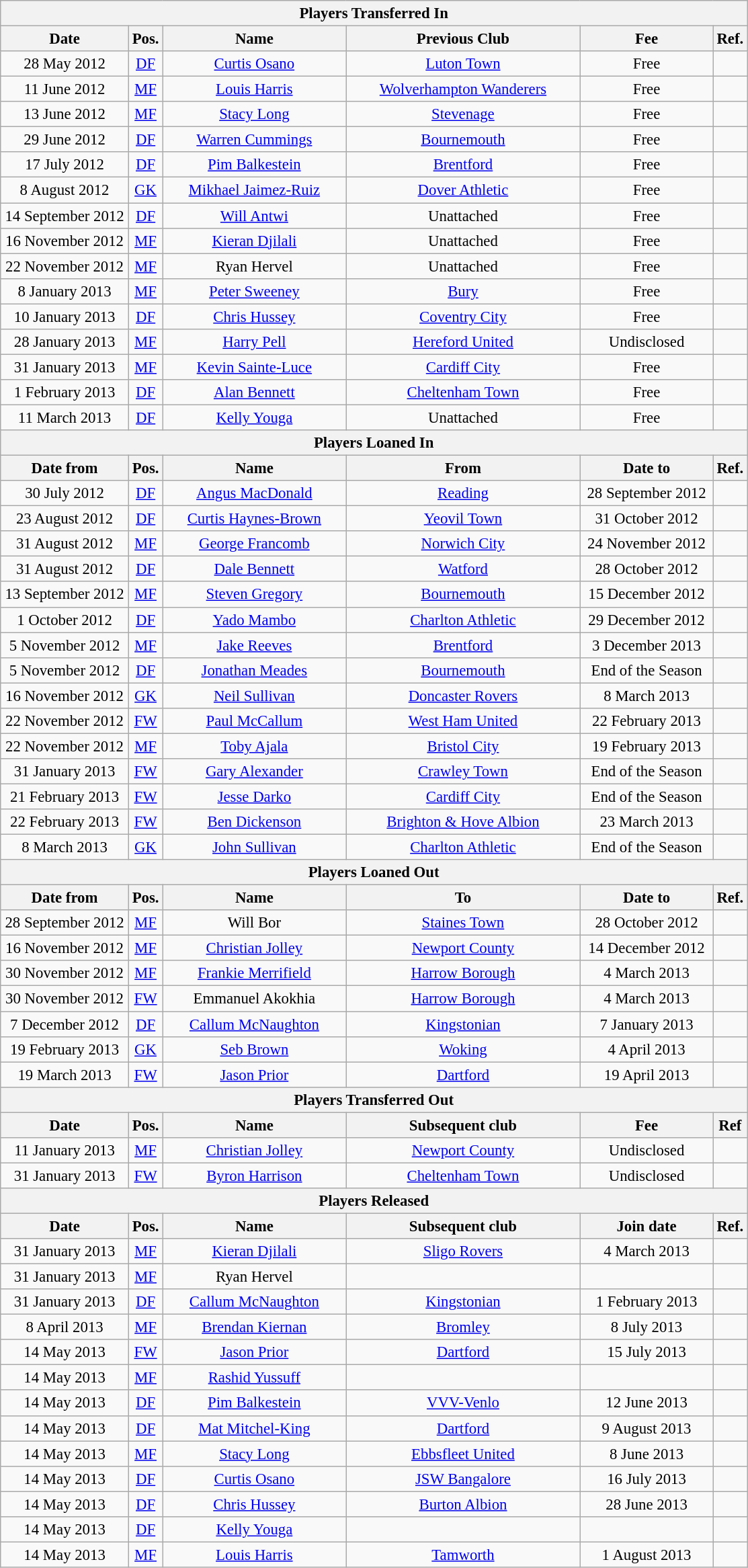<table class="wikitable" style="font-size:95%;">
<tr>
<th colspan="6">Players Transferred In</th>
</tr>
<tr>
<th style="width:120px;">Date</th>
<th style="width:25px;">Pos.</th>
<th style="width:175px;">Name</th>
<th style="width:225px;">Previous Club</th>
<th style="width:125px;">Fee</th>
<th style="width:25px;">Ref.</th>
</tr>
<tr>
<td align="center">28 May 2012</td>
<td align="center"><a href='#'>DF</a></td>
<td align="center"> <a href='#'>Curtis Osano</a></td>
<td align="center"> <a href='#'>Luton Town</a></td>
<td align="center">Free</td>
<td align="center"></td>
</tr>
<tr>
<td align="center">11 June 2012</td>
<td align="center"><a href='#'>MF</a></td>
<td align="center"> <a href='#'>Louis Harris</a></td>
<td align="center"> <a href='#'>Wolverhampton Wanderers</a></td>
<td align="center">Free</td>
<td align="center"></td>
</tr>
<tr>
<td align="center">13 June 2012</td>
<td align="center"><a href='#'>MF</a></td>
<td align="center"> <a href='#'>Stacy Long</a></td>
<td align="center"> <a href='#'>Stevenage</a></td>
<td align="center">Free</td>
<td align="center"></td>
</tr>
<tr>
<td align="center">29 June 2012</td>
<td align="center"><a href='#'>DF</a></td>
<td align="center"> <a href='#'>Warren Cummings</a></td>
<td align="center"> <a href='#'>Bournemouth</a></td>
<td align="center">Free</td>
<td align="center"></td>
</tr>
<tr>
<td align="center">17 July 2012</td>
<td align="center"><a href='#'>DF</a></td>
<td align="center"> <a href='#'>Pim Balkestein</a></td>
<td align="center"> <a href='#'>Brentford</a></td>
<td align="center">Free</td>
<td align="center"></td>
</tr>
<tr>
<td align="center">8 August 2012</td>
<td align="center"><a href='#'>GK</a></td>
<td align="center"> <a href='#'>Mikhael Jaimez-Ruiz</a></td>
<td align="center"> <a href='#'>Dover Athletic</a></td>
<td align="center">Free</td>
<td align="center"></td>
</tr>
<tr>
<td align="center">14 September 2012</td>
<td align="center"><a href='#'>DF</a></td>
<td align="center"> <a href='#'>Will Antwi</a></td>
<td align="center">Unattached</td>
<td align="center">Free</td>
<td align="center"></td>
</tr>
<tr>
<td align="center">16 November 2012</td>
<td align="center"><a href='#'>MF</a></td>
<td align="center"> <a href='#'>Kieran Djilali</a></td>
<td align="center">Unattached</td>
<td align="center">Free</td>
<td align="center"></td>
</tr>
<tr>
<td align="center">22 November 2012</td>
<td align="center"><a href='#'>MF</a></td>
<td align="center"> Ryan Hervel</td>
<td align="center">Unattached</td>
<td align="center">Free</td>
<td align="center"></td>
</tr>
<tr>
<td align="center">8 January 2013</td>
<td align="center"><a href='#'>MF</a></td>
<td align="center"> <a href='#'>Peter Sweeney</a></td>
<td align="center"> <a href='#'>Bury</a></td>
<td align="center">Free</td>
<td align="center"></td>
</tr>
<tr>
<td align="center">10 January 2013</td>
<td align="center"><a href='#'>DF</a></td>
<td align="center"> <a href='#'>Chris Hussey</a></td>
<td align="center"> <a href='#'>Coventry City</a></td>
<td align="center">Free</td>
<td align="center"></td>
</tr>
<tr>
<td align="center">28 January 2013</td>
<td align="center"><a href='#'>MF</a></td>
<td align="center"> <a href='#'>Harry Pell</a></td>
<td align="center"> <a href='#'>Hereford United</a></td>
<td align="center">Undisclosed</td>
<td align="center"></td>
</tr>
<tr>
<td align="center">31 January 2013</td>
<td align="center"><a href='#'>MF</a></td>
<td align="center"> <a href='#'>Kevin Sainte-Luce</a></td>
<td align="center"> <a href='#'>Cardiff City</a></td>
<td align="center">Free</td>
<td align="center"></td>
</tr>
<tr>
<td align="center">1 February 2013</td>
<td align="center"><a href='#'>DF</a></td>
<td align="center"> <a href='#'>Alan Bennett</a></td>
<td align="center"> <a href='#'>Cheltenham Town</a></td>
<td align="center">Free</td>
<td align="center"></td>
</tr>
<tr>
<td align="center">11 March 2013</td>
<td align="center"><a href='#'>DF</a></td>
<td align="center"> <a href='#'>Kelly Youga</a></td>
<td align="center">Unattached</td>
<td align="center">Free</td>
<td align="center"></td>
</tr>
<tr>
<th colspan="6">Players Loaned In</th>
</tr>
<tr>
<th>Date from</th>
<th>Pos.</th>
<th>Name</th>
<th>From</th>
<th>Date to</th>
<th>Ref.</th>
</tr>
<tr>
<td align="center">30 July 2012</td>
<td align="center"><a href='#'>DF</a></td>
<td align="center"> <a href='#'>Angus MacDonald</a></td>
<td align="center"> <a href='#'>Reading</a></td>
<td align="center">28 September 2012</td>
<td align="center"></td>
</tr>
<tr>
<td align="center">23 August 2012</td>
<td align="center"><a href='#'>DF</a></td>
<td align="center"> <a href='#'>Curtis Haynes-Brown</a></td>
<td align="center"> <a href='#'>Yeovil Town</a></td>
<td align="center">31 October 2012</td>
<td align="center"></td>
</tr>
<tr>
<td align="center">31 August 2012</td>
<td align="center"><a href='#'>MF</a></td>
<td align="center"> <a href='#'>George Francomb</a></td>
<td align="center"> <a href='#'>Norwich City</a></td>
<td align="center">24 November 2012</td>
<td align="center"></td>
</tr>
<tr>
<td align="center">31 August 2012</td>
<td align="center"><a href='#'>DF</a></td>
<td align="center"> <a href='#'>Dale Bennett</a></td>
<td align="center"> <a href='#'>Watford</a></td>
<td align="center">28 October 2012</td>
<td align="center"></td>
</tr>
<tr>
<td align="center">13 September 2012</td>
<td align="center"><a href='#'>MF</a></td>
<td align="center"> <a href='#'>Steven Gregory</a></td>
<td align="center"> <a href='#'>Bournemouth</a></td>
<td align="center">15 December 2012</td>
<td align="center"></td>
</tr>
<tr>
<td align="center">1 October 2012</td>
<td align="center"><a href='#'>DF</a></td>
<td align="center"> <a href='#'>Yado Mambo</a></td>
<td align="center"> <a href='#'>Charlton Athletic</a></td>
<td align="center">29 December 2012</td>
<td align="center"></td>
</tr>
<tr>
<td align="center">5 November 2012</td>
<td align="center"><a href='#'>MF</a></td>
<td align="center"> <a href='#'>Jake Reeves</a></td>
<td align="center"> <a href='#'>Brentford</a></td>
<td align="center">3 December 2013</td>
<td align="center"></td>
</tr>
<tr>
<td align="center">5 November 2012</td>
<td align="center"><a href='#'>DF</a></td>
<td align="center"> <a href='#'>Jonathan Meades</a></td>
<td align="center"> <a href='#'>Bournemouth</a></td>
<td align="center">End of the Season</td>
<td align="center"></td>
</tr>
<tr>
<td align="center">16 November 2012</td>
<td align="center"><a href='#'>GK</a></td>
<td align="center"> <a href='#'>Neil Sullivan</a></td>
<td align="center"> <a href='#'>Doncaster Rovers</a></td>
<td align="center">8 March 2013</td>
<td align="center"></td>
</tr>
<tr>
<td align="center">22 November 2012</td>
<td align="center"><a href='#'>FW</a></td>
<td align="center"> <a href='#'>Paul McCallum</a></td>
<td align="center"> <a href='#'>West Ham United</a></td>
<td align="center">22 February 2013</td>
<td align="center"></td>
</tr>
<tr>
<td align="center">22 November 2012</td>
<td align="center"><a href='#'>MF</a></td>
<td align="center"> <a href='#'>Toby Ajala</a></td>
<td align="center"> <a href='#'>Bristol City</a></td>
<td align="center">19 February 2013</td>
<td align="center"></td>
</tr>
<tr>
<td align="center">31 January 2013</td>
<td align="center"><a href='#'>FW</a></td>
<td align="center"> <a href='#'>Gary Alexander</a></td>
<td align="center"> <a href='#'>Crawley Town</a></td>
<td align="center">End of the Season</td>
<td align="center"></td>
</tr>
<tr>
<td align="center">21 February 2013</td>
<td align="center"><a href='#'>FW</a></td>
<td align="center"> <a href='#'>Jesse Darko</a></td>
<td align="center"> <a href='#'>Cardiff City</a></td>
<td align="center">End of the Season</td>
<td align="center"></td>
</tr>
<tr>
<td align="center">22 February 2013</td>
<td align="center"><a href='#'>FW</a></td>
<td align="center"> <a href='#'>Ben Dickenson</a></td>
<td align="center"> <a href='#'>Brighton & Hove Albion</a></td>
<td align="center">23 March 2013</td>
<td align="center"></td>
</tr>
<tr>
<td align="center">8 March 2013</td>
<td align="center"><a href='#'>GK</a></td>
<td align="center"> <a href='#'>John Sullivan</a></td>
<td align="center"> <a href='#'>Charlton Athletic</a></td>
<td align="center">End of the Season</td>
<td align="center"></td>
</tr>
<tr>
<th colspan="6">Players Loaned Out</th>
</tr>
<tr>
<th>Date from</th>
<th>Pos.</th>
<th>Name</th>
<th>To</th>
<th>Date to</th>
<th>Ref.</th>
</tr>
<tr>
<td align="center">28 September 2012</td>
<td align="center"><a href='#'>MF</a></td>
<td align="center"> Will Bor</td>
<td align="center"> <a href='#'>Staines Town</a></td>
<td align="center">28 October 2012</td>
<td align="center"></td>
</tr>
<tr>
<td align="center">16 November 2012</td>
<td align="center"><a href='#'>MF</a></td>
<td align="center"> <a href='#'>Christian Jolley</a></td>
<td align="center"> <a href='#'>Newport County</a></td>
<td align="center">14 December 2012</td>
<td align="center"></td>
</tr>
<tr>
<td align="center">30 November 2012</td>
<td align="center"><a href='#'>MF</a></td>
<td align="center"> <a href='#'>Frankie Merrifield</a></td>
<td align="center"> <a href='#'>Harrow Borough</a></td>
<td align="center">4 March 2013</td>
<td align="center"></td>
</tr>
<tr>
<td align="center">30 November 2012</td>
<td align="center"><a href='#'>FW</a></td>
<td align="center"> Emmanuel Akokhia</td>
<td align="center"> <a href='#'>Harrow Borough</a></td>
<td align="center">4 March 2013</td>
<td align="center"></td>
</tr>
<tr>
<td align="center">7 December 2012</td>
<td align="center"><a href='#'>DF</a></td>
<td align="center"> <a href='#'>Callum McNaughton</a></td>
<td align="center"> <a href='#'>Kingstonian</a></td>
<td align="center">7 January 2013</td>
<td align="center"></td>
</tr>
<tr>
<td align="center">19 February 2013</td>
<td align="center"><a href='#'>GK</a></td>
<td align="center"> <a href='#'>Seb Brown</a></td>
<td align="center"> <a href='#'>Woking</a></td>
<td align="center">4 April 2013</td>
<td align="center"></td>
</tr>
<tr>
<td align="center">19 March 2013</td>
<td align="center"><a href='#'>FW</a></td>
<td align="center"> <a href='#'>Jason Prior</a></td>
<td align="center"> <a href='#'>Dartford</a></td>
<td align="center">19 April 2013</td>
<td align="center"></td>
</tr>
<tr>
<th colspan="6">Players Transferred Out</th>
</tr>
<tr>
<th>Date</th>
<th>Pos.</th>
<th>Name</th>
<th>Subsequent club</th>
<th>Fee</th>
<th>Ref</th>
</tr>
<tr>
<td align="center">11 January 2013</td>
<td align="center"><a href='#'>MF</a></td>
<td align="center"> <a href='#'>Christian Jolley</a></td>
<td align="center"> <a href='#'>Newport County</a></td>
<td align="center">Undisclosed</td>
<td align="center"></td>
</tr>
<tr>
<td align="center">31 January 2013</td>
<td align="center"><a href='#'>FW</a></td>
<td align="center"> <a href='#'>Byron Harrison</a></td>
<td align="center"> <a href='#'>Cheltenham Town</a></td>
<td align="center">Undisclosed</td>
<td align="center"></td>
</tr>
<tr>
<th colspan="6">Players Released</th>
</tr>
<tr>
<th>Date</th>
<th>Pos.</th>
<th>Name</th>
<th>Subsequent club</th>
<th>Join date</th>
<th>Ref.</th>
</tr>
<tr>
<td align="center">31 January 2013</td>
<td align="center"><a href='#'>MF</a></td>
<td align="center"> <a href='#'>Kieran Djilali</a></td>
<td align="center"> <a href='#'>Sligo Rovers</a></td>
<td align="center">4 March 2013</td>
<td align="center"></td>
</tr>
<tr>
<td align="center">31 January 2013</td>
<td align="center"><a href='#'>MF</a></td>
<td align="center"> Ryan Hervel</td>
<td align="center"></td>
<td align="center"></td>
<td align="center"></td>
</tr>
<tr>
<td align="center">31 January 2013</td>
<td align="center"><a href='#'>DF</a></td>
<td align="center"> <a href='#'>Callum McNaughton</a></td>
<td align="center"> <a href='#'>Kingstonian</a></td>
<td align="center">1 February 2013</td>
<td align="center"></td>
</tr>
<tr>
<td align="center">8 April 2013</td>
<td align="center"><a href='#'>MF</a></td>
<td align="center"> <a href='#'>Brendan Kiernan</a></td>
<td align="center"> <a href='#'>Bromley</a></td>
<td align="center">8 July 2013</td>
<td align="center"></td>
</tr>
<tr>
<td align="center">14 May 2013</td>
<td align="center"><a href='#'>FW</a></td>
<td align="center"> <a href='#'>Jason Prior</a></td>
<td align="center"> <a href='#'>Dartford</a></td>
<td align="center">15 July 2013</td>
<td align="center"></td>
</tr>
<tr>
<td align="center">14 May 2013</td>
<td align="center"><a href='#'>MF</a></td>
<td align="center"> <a href='#'>Rashid Yussuff</a></td>
<td align="center"></td>
<td align="center"></td>
<td align="center"></td>
</tr>
<tr>
<td align="center">14 May 2013</td>
<td align="center"><a href='#'>DF</a></td>
<td align="center"> <a href='#'>Pim Balkestein</a></td>
<td align="center"> <a href='#'>VVV-Venlo</a></td>
<td align="center">12 June 2013</td>
<td align="center"></td>
</tr>
<tr>
<td align="center">14 May 2013</td>
<td align="center"><a href='#'>DF</a></td>
<td align="center"> <a href='#'>Mat Mitchel-King</a></td>
<td align="center"> <a href='#'>Dartford</a></td>
<td align="center">9 August 2013</td>
<td align="center"></td>
</tr>
<tr>
<td align="center">14 May 2013</td>
<td align="center"><a href='#'>MF</a></td>
<td align="center"> <a href='#'>Stacy Long</a></td>
<td align="center"> <a href='#'>Ebbsfleet United</a></td>
<td align="center">8 June 2013</td>
<td align="center"></td>
</tr>
<tr>
<td align="center">14 May 2013</td>
<td align="center"><a href='#'>DF</a></td>
<td align="center"> <a href='#'>Curtis Osano</a></td>
<td align="center"> <a href='#'>JSW Bangalore</a></td>
<td align="center">16 July 2013</td>
<td align="center"></td>
</tr>
<tr>
<td align="center">14 May 2013</td>
<td align="center"><a href='#'>DF</a></td>
<td align="center"> <a href='#'>Chris Hussey</a></td>
<td align="center"> <a href='#'>Burton Albion</a></td>
<td align="center">28 June 2013</td>
<td align="center"></td>
</tr>
<tr>
<td align="center">14 May 2013</td>
<td align="center"><a href='#'>DF</a></td>
<td align="center"> <a href='#'>Kelly Youga</a></td>
<td align="center"></td>
<td align="center"></td>
<td align="center"></td>
</tr>
<tr>
<td align="center">14 May 2013</td>
<td align="center"><a href='#'>MF</a></td>
<td align="center"> <a href='#'>Louis Harris</a></td>
<td align="center"> <a href='#'>Tamworth</a></td>
<td align="center">1 August 2013</td>
<td align="center"></td>
</tr>
</table>
